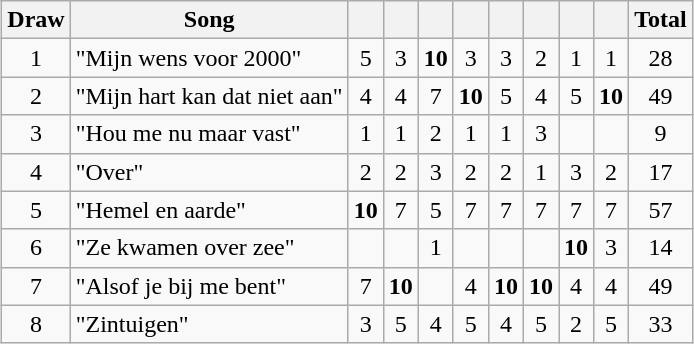<table class="wikitable plainrowheaders" style="margin: 1em auto 1em auto; text-align:center;">
<tr>
<th>Draw</th>
<th>Song</th>
<th></th>
<th></th>
<th></th>
<th></th>
<th></th>
<th></th>
<th></th>
<th></th>
<th>Total</th>
</tr>
<tr>
<td>1</td>
<td align="left">"Mijn wens voor 2000"</td>
<td>5</td>
<td>3</td>
<td><strong>10</strong></td>
<td>3</td>
<td>3</td>
<td>2</td>
<td>1</td>
<td>1</td>
<td>28</td>
</tr>
<tr>
<td>2</td>
<td align="left">"Mijn hart kan dat niet aan"</td>
<td>4</td>
<td>4</td>
<td>7</td>
<td><strong>10</strong></td>
<td>5</td>
<td>4</td>
<td>5</td>
<td><strong>10</strong></td>
<td>49</td>
</tr>
<tr>
<td>3</td>
<td align="left">"Hou me nu maar vast"</td>
<td>1</td>
<td>1</td>
<td>2</td>
<td>1</td>
<td>1</td>
<td>3</td>
<td></td>
<td></td>
<td>9</td>
</tr>
<tr>
<td>4</td>
<td align="left">"Over"</td>
<td>2</td>
<td>2</td>
<td>3</td>
<td>2</td>
<td>2</td>
<td>1</td>
<td>3</td>
<td>2</td>
<td>17</td>
</tr>
<tr>
<td>5</td>
<td align="left">"Hemel en aarde"</td>
<td><strong>10</strong></td>
<td>7</td>
<td>5</td>
<td>7</td>
<td>7</td>
<td>7</td>
<td>7</td>
<td>7</td>
<td>57</td>
</tr>
<tr>
<td>6</td>
<td align="left">"Ze kwamen over zee"</td>
<td></td>
<td></td>
<td>1</td>
<td></td>
<td></td>
<td></td>
<td><strong>10</strong></td>
<td>3</td>
<td>14</td>
</tr>
<tr>
<td>7</td>
<td align="left">"Alsof je bij me bent"</td>
<td>7</td>
<td><strong>10</strong></td>
<td></td>
<td>4</td>
<td><strong>10</strong></td>
<td><strong>10</strong></td>
<td>4</td>
<td>4</td>
<td>49</td>
</tr>
<tr>
<td>8</td>
<td align="left">"Zintuigen"</td>
<td>3</td>
<td>5</td>
<td>4</td>
<td>5</td>
<td>4</td>
<td>5</td>
<td>2</td>
<td>5</td>
<td>33</td>
</tr>
</table>
